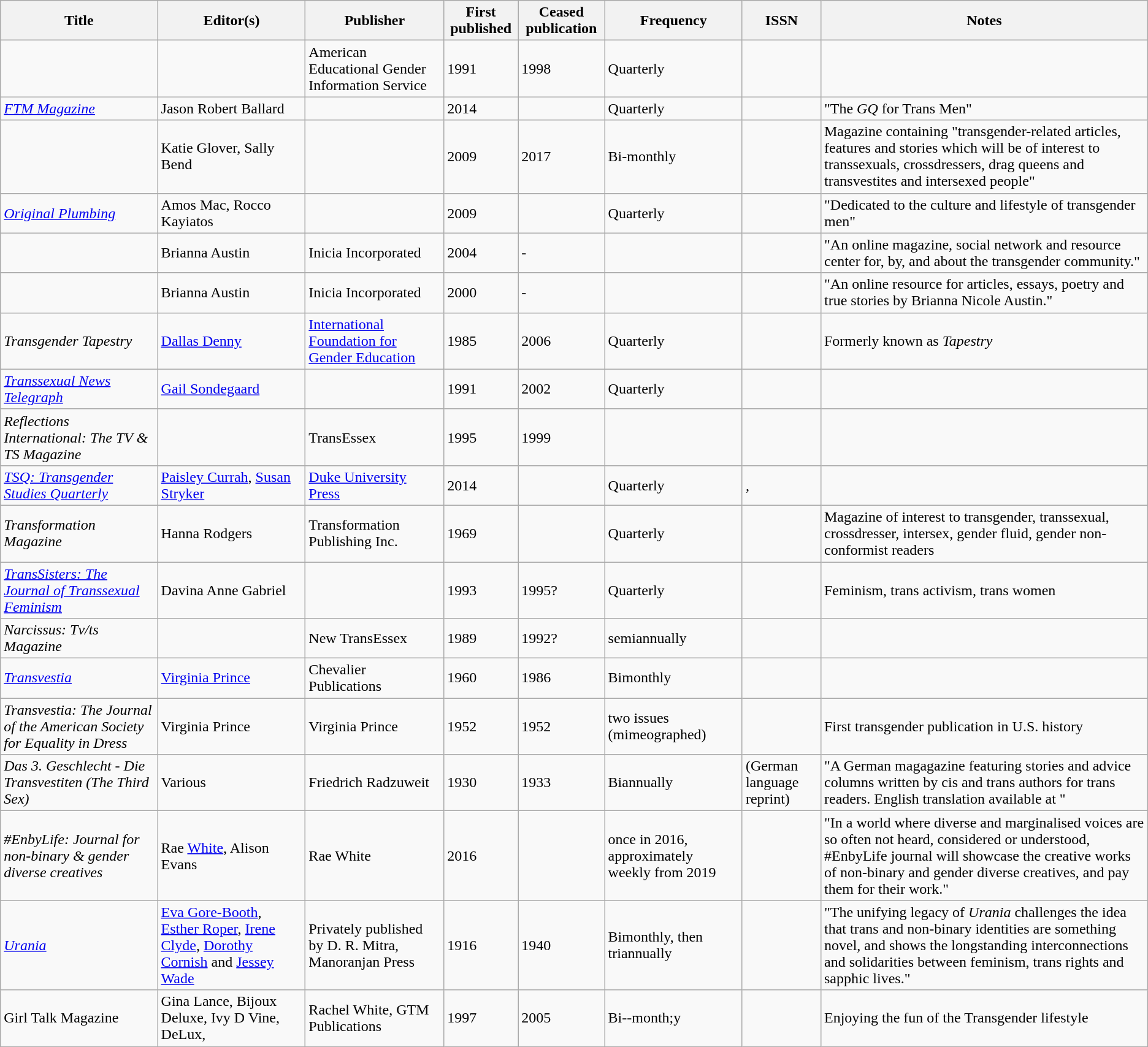<table class="wikitable sortable">
<tr ">
<th>Title</th>
<th>Editor(s)</th>
<th>Publisher</th>
<th>First published</th>
<th>Ceased publication</th>
<th>Frequency</th>
<th>ISSN</th>
<th>Notes</th>
</tr>
<tr>
<td><em></em></td>
<td></td>
<td>American Educational Gender Information Service</td>
<td>1991</td>
<td>1998</td>
<td>Quarterly</td>
<td></td>
<td></td>
</tr>
<tr>
<td><em><a href='#'>FTM Magazine</a></em></td>
<td>Jason Robert Ballard</td>
<td></td>
<td>2014</td>
<td></td>
<td>Quarterly</td>
<td></td>
<td>"The <em>GQ</em> for Trans Men"</td>
</tr>
<tr>
<td><em></em></td>
<td>Katie Glover, Sally Bend</td>
<td></td>
<td>2009</td>
<td>2017</td>
<td>Bi-monthly</td>
<td></td>
<td>Magazine containing "transgender-related articles, features and stories which will be of interest to transsexuals, crossdressers, drag queens and transvestites and intersexed people"</td>
</tr>
<tr>
<td><em><a href='#'>Original Plumbing</a></em></td>
<td>Amos Mac, Rocco Kayiatos</td>
<td></td>
<td>2009</td>
<td></td>
<td>Quarterly</td>
<td></td>
<td>"Dedicated to the culture and lifestyle of transgender men"</td>
</tr>
<tr>
<td><em></em></td>
<td>Brianna Austin</td>
<td>Inicia Incorporated</td>
<td>2004</td>
<td>-</td>
<td></td>
<td></td>
<td>"An online magazine, social network and resource center for, by, and about the transgender community."</td>
</tr>
<tr>
<td><em></em></td>
<td>Brianna Austin</td>
<td>Inicia Incorporated</td>
<td>2000</td>
<td>-</td>
<td></td>
<td></td>
<td>"An online resource for articles, essays, poetry and true stories by Brianna Nicole Austin."</td>
</tr>
<tr>
<td><em>Transgender Tapestry</em></td>
<td><a href='#'>Dallas Denny</a></td>
<td><a href='#'>International Foundation for Gender Education</a></td>
<td>1985</td>
<td>2006</td>
<td>Quarterly</td>
<td></td>
<td>Formerly known as <em>Tapestry</em></td>
</tr>
<tr>
<td><em><a href='#'>Transsexual News Telegraph</a></em></td>
<td><a href='#'>Gail Sondegaard</a></td>
<td></td>
<td>1991</td>
<td>2002</td>
<td>Quarterly</td>
<td></td>
<td></td>
</tr>
<tr>
<td><em>Reflections International: The TV & TS Magazine</em></td>
<td></td>
<td>TransEssex</td>
<td>1995</td>
<td>1999</td>
<td></td>
<td></td>
<td></td>
</tr>
<tr>
<td><em><a href='#'>TSQ: Transgender Studies Quarterly</a></em></td>
<td><a href='#'>Paisley Currah</a>, <a href='#'>Susan Stryker</a></td>
<td><a href='#'>Duke University Press</a></td>
<td>2014</td>
<td></td>
<td>Quarterly</td>
<td>, </td>
<td></td>
</tr>
<tr>
<td><em>Transformation Magazine</em></td>
<td>Hanna Rodgers</td>
<td>Transformation Publishing Inc.</td>
<td>1969</td>
<td></td>
<td>Quarterly</td>
<td> </td>
<td>Magazine of interest to transgender, transsexual, crossdresser, intersex, gender fluid, gender non-conformist readers</td>
</tr>
<tr>
<td><em><a href='#'>TransSisters: The Journal of Transsexual Feminism</a></em></td>
<td>Davina Anne Gabriel</td>
<td></td>
<td>1993</td>
<td>1995?</td>
<td>Quarterly</td>
<td></td>
<td>Feminism, trans activism, trans women</td>
</tr>
<tr>
<td><em>Narcissus: Tv/ts Magazine</em></td>
<td></td>
<td>New TransEssex</td>
<td>1989</td>
<td>1992?</td>
<td>semiannually</td>
<td></td>
<td></td>
</tr>
<tr>
<td><em><a href='#'>Transvestia</a></em></td>
<td><a href='#'>Virginia Prince</a></td>
<td>Chevalier Publications</td>
<td>1960</td>
<td>1986</td>
<td>Bimonthly</td>
<td></td>
<td></td>
</tr>
<tr>
<td><em>Transvestia: The Journal of the American Society for Equality in Dress</em></td>
<td>Virginia Prince</td>
<td>Virginia Prince</td>
<td>1952</td>
<td>1952</td>
<td>two issues<br>(mimeographed)</td>
<td></td>
<td>First transgender publication in U.S. history</td>
</tr>
<tr>
<td><em>Das 3. Geschlecht - Die Transvestiten (The Third Sex)</em></td>
<td>Various</td>
<td>Friedrich Radzuweit</td>
<td>1930</td>
<td>1933</td>
<td>Biannually</td>
<td> (German language reprint)</td>
<td>"A German magagazine featuring stories and advice columns written by cis and trans authors for trans readers. English translation available at "</td>
</tr>
<tr>
<td><em>#EnbyLife: Journal for non-binary & gender diverse creatives</em></td>
<td>Rae <a href='#'>White</a>, Alison Evans</td>
<td>Rae White</td>
<td>2016</td>
<td></td>
<td>once in 2016, approximately weekly from 2019</td>
<td></td>
<td>"In a world where diverse and marginalised voices are so often not heard, considered or understood, #EnbyLife journal will showcase the creative works of non-binary and gender diverse creatives, and pay them for their work."</td>
</tr>
<tr>
<td><em><a href='#'>Urania</a></em></td>
<td><a href='#'>Eva Gore-Booth</a>, <a href='#'>Esther Roper</a>, <a href='#'>Irene Clyde</a>, <a href='#'>Dorothy Cornish</a> and <a href='#'>Jessey Wade</a></td>
<td>Privately published by  D. R. Mitra, Manoranjan Press</td>
<td>1916</td>
<td>1940</td>
<td>Bimonthly, then triannually</td>
<td></td>
<td>"The unifying legacy of <em>Urania</em> challenges the idea that trans and non-binary identities are something novel, and shows the longstanding interconnections and solidarities between feminism, trans rights and sapphic lives."</td>
</tr>
<tr>
<td>Girl Talk Magazine</td>
<td>Gina Lance, Bijoux Deluxe, Ivy D Vine, DeLux,</td>
<td>Rachel White, GTM Publications</td>
<td>1997</td>
<td>2005</td>
<td>Bi--month;y</td>
<td></td>
<td>Enjoying the fun of the Transgender lifestyle</td>
</tr>
</table>
